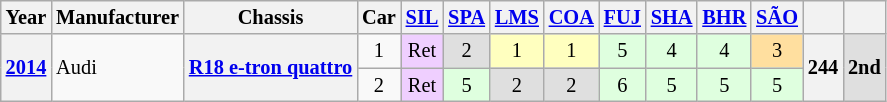<table class="wikitable" style="font-size: 85%; text-align:center">
<tr valign="top">
<th valign="middle">Year</th>
<th valign="middle">Manufacturer</th>
<th valign="middle">Chassis</th>
<th valign="middle">Car</th>
<th><a href='#'>SIL</a><br></th>
<th><a href='#'>SPA</a><br></th>
<th><a href='#'>LMS</a><br></th>
<th><a href='#'>COA</a><br></th>
<th><a href='#'>FUJ</a><br></th>
<th><a href='#'>SHA</a><br></th>
<th><a href='#'>BHR</a><br></th>
<th><a href='#'>SÃO</a><br></th>
<th valign="middle"></th>
<th valign="middle"></th>
</tr>
<tr>
<th rowspan="2"><a href='#'>2014</a></th>
<td align="left" rowspan="2"> Audi</td>
<th rowspan="2"><a href='#'>R18 e-tron quattro</a></th>
<td>1</td>
<td style="background:#efcfff;">Ret</td>
<td style="background:#DFDFDF;">2</td>
<td style="background:#FFFFBF;">1</td>
<td style="background:#FFFFBF;">1</td>
<td style="background:#DFFFDF;">5</td>
<td style="background:#DFFFDF;">4</td>
<td style="background:#DFFFDF;">4</td>
<td style="background:#ffdf9f;">3</td>
<th rowspan="2">244</th>
<td style="background:#DFDFDF;" rowspan="3"><strong>2nd</strong></td>
</tr>
<tr>
<td>2</td>
<td style="background:#efcfff;">Ret</td>
<td style="background:#DFFFDF;">5</td>
<td style="background:#DFDFDF;">2</td>
<td style="background:#DFDFDF;">2</td>
<td style="background:#DFFFDF;">6</td>
<td style="background:#DFFFDF;">5</td>
<td style="background:#DFFFDF;">5</td>
<td style="background:#DFFFDF;">5</td>
</tr>
</table>
